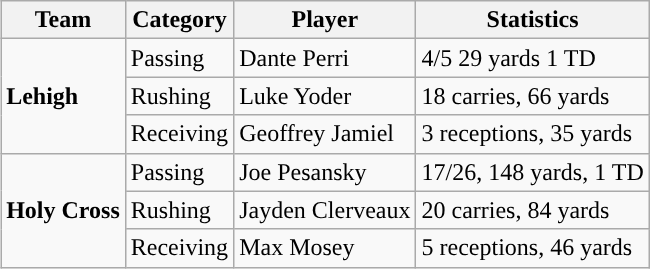<table class="wikitable" style="float: right;">
<tr>
<th>Team</th>
<th>Category</th>
<th>Player</th>
<th>Statistics</th>
</tr>
<tr>
<td rowspan=3><strong>Lehigh</strong></td>
<td>Passing</td>
<td>Dante Perri</td>
<td>4/5 29 yards 1 TD</td>
</tr>
<tr>
<td>Rushing</td>
<td>Luke Yoder</td>
<td>18 carries, 66 yards</td>
</tr>
<tr>
<td>Receiving</td>
<td>Geoffrey Jamiel</td>
<td>3 receptions, 35 yards</td>
</tr>
<tr>
<td rowspan=3><strong>Holy Cross</strong></td>
<td>Passing</td>
<td>Joe Pesansky</td>
<td>17/26, 148 yards, 1 TD</td>
</tr>
<tr>
<td>Rushing</td>
<td>Jayden Clerveaux</td>
<td>20 carries, 84 yards</td>
</tr>
<tr>
<td>Receiving</td>
<td>Max Mosey</td>
<td>5 receptions, 46 yards</td>
</tr>
</table>
